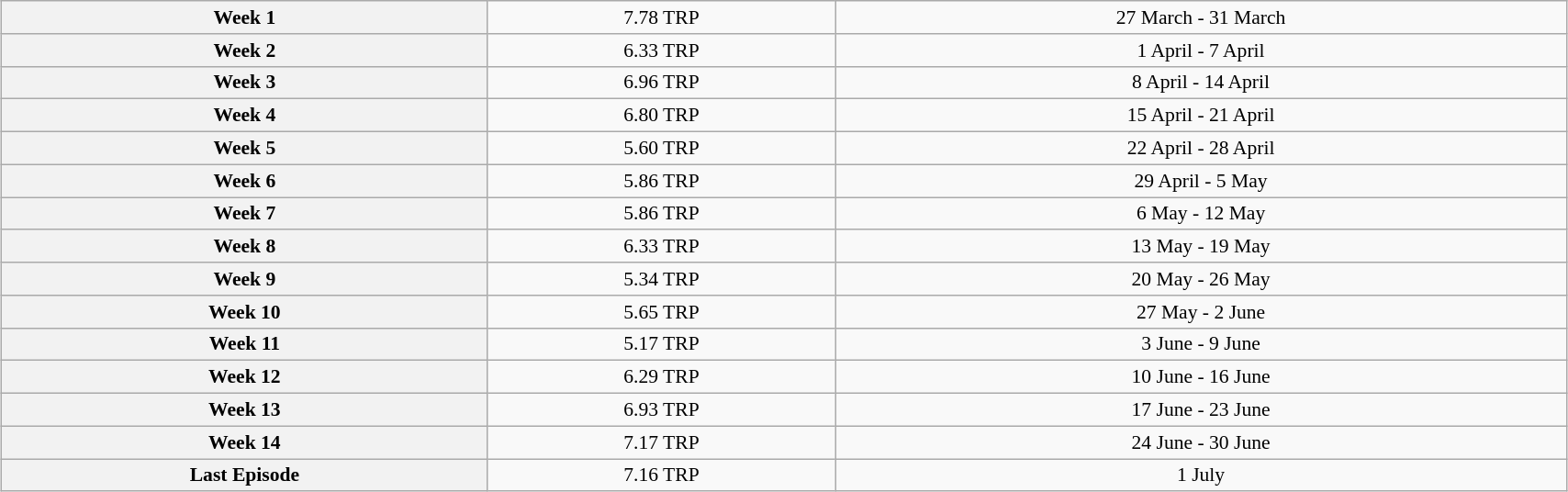<table class="wikitable" style="font-size:90%; text-align:center; width: 90%; margin-left: auto; margin-right: auto;style=width:50em">
<tr>
<th>Week 1</th>
<td colspan="2">7.78 TRP</td>
<td>27 March - 31 March</td>
</tr>
<tr>
<th>Week 2</th>
<td colspan="2">6.33 TRP</td>
<td>1 April - 7 April</td>
</tr>
<tr>
<th>Week 3</th>
<td colspan="2">6.96 TRP</td>
<td>8 April - 14 April</td>
</tr>
<tr>
<th>Week 4</th>
<td colspan="2">6.80 TRP</td>
<td>15 April - 21 April</td>
</tr>
<tr>
<th>Week 5</th>
<td colspan="2">5.60 TRP</td>
<td>22 April - 28 April</td>
</tr>
<tr>
<th>Week 6</th>
<td colspan="2">5.86 TRP</td>
<td>29 April - 5 May</td>
</tr>
<tr>
<th>Week 7</th>
<td colspan="2">5.86 TRP</td>
<td>6 May - 12 May</td>
</tr>
<tr>
<th>Week 8</th>
<td colspan="2">6.33 TRP</td>
<td>13 May - 19 May</td>
</tr>
<tr>
<th>Week 9</th>
<td colspan="2">5.34 TRP</td>
<td>20 May - 26 May</td>
</tr>
<tr>
<th>Week 10</th>
<td colspan="2">5.65 TRP</td>
<td>27 May - 2 June</td>
</tr>
<tr>
<th>Week 11</th>
<td colspan="2">5.17 TRP</td>
<td>3 June - 9 June</td>
</tr>
<tr>
<th>Week 12</th>
<td colspan="2">6.29 TRP</td>
<td>10 June - 16 June</td>
</tr>
<tr>
<th>Week 13</th>
<td colspan="2">6.93 TRP</td>
<td>17 June - 23 June</td>
</tr>
<tr>
<th>Week 14</th>
<td colspan="2">7.17 TRP</td>
<td>24 June - 30 June</td>
</tr>
<tr>
<th>Last Episode</th>
<td colspan="2">7.16 TRP</td>
<td>1 July</td>
</tr>
</table>
